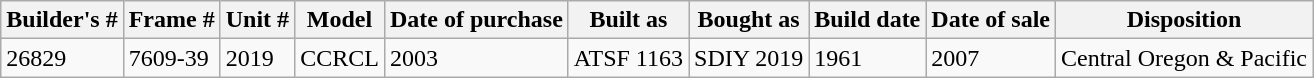<table class="wikitable">
<tr>
<th>Builder's #</th>
<th>Frame #</th>
<th>Unit #</th>
<th>Model</th>
<th>Date of purchase</th>
<th>Built as</th>
<th>Bought as</th>
<th>Build date</th>
<th>Date of sale</th>
<th>Disposition</th>
</tr>
<tr>
<td>26829</td>
<td>7609-39</td>
<td>2019</td>
<td>CCRCL</td>
<td>2003</td>
<td>ATSF 1163</td>
<td>SDIY 2019</td>
<td>1961</td>
<td>2007</td>
<td>Central Oregon & Pacific</td>
</tr>
</table>
